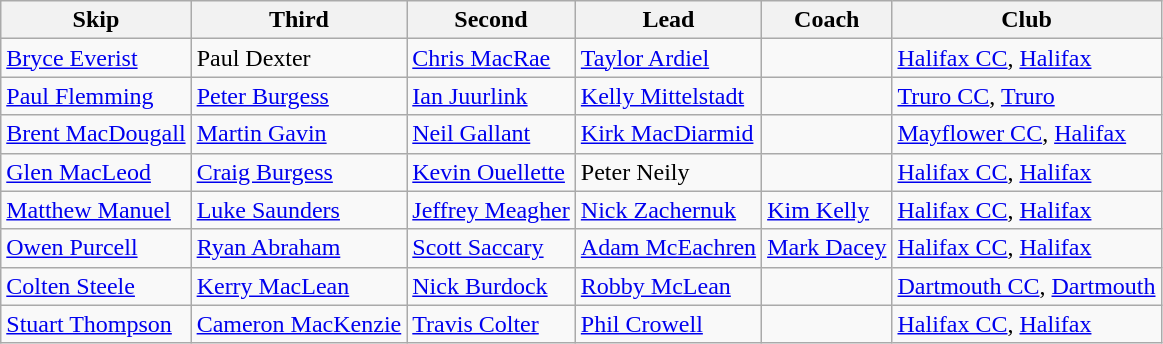<table class="wikitable">
<tr>
<th scope="col">Skip</th>
<th scope="col">Third</th>
<th scope="col">Second</th>
<th scope="col">Lead</th>
<th scope="col">Coach</th>
<th scope="col">Club</th>
</tr>
<tr>
<td><a href='#'>Bryce Everist</a></td>
<td>Paul Dexter</td>
<td><a href='#'>Chris MacRae</a></td>
<td><a href='#'>Taylor Ardiel</a></td>
<td></td>
<td><a href='#'>Halifax CC</a>, <a href='#'>Halifax</a></td>
</tr>
<tr>
<td><a href='#'>Paul Flemming</a></td>
<td><a href='#'>Peter Burgess</a></td>
<td><a href='#'>Ian Juurlink</a></td>
<td><a href='#'>Kelly Mittelstadt</a></td>
<td></td>
<td><a href='#'>Truro CC</a>, <a href='#'>Truro</a></td>
</tr>
<tr>
<td><a href='#'>Brent MacDougall</a></td>
<td><a href='#'>Martin Gavin</a></td>
<td><a href='#'>Neil Gallant</a></td>
<td><a href='#'>Kirk MacDiarmid</a></td>
<td></td>
<td><a href='#'>Mayflower CC</a>, <a href='#'>Halifax</a></td>
</tr>
<tr>
<td><a href='#'>Glen MacLeod</a></td>
<td><a href='#'>Craig Burgess</a></td>
<td><a href='#'>Kevin Ouellette</a></td>
<td>Peter Neily</td>
<td></td>
<td><a href='#'>Halifax CC</a>, <a href='#'>Halifax</a></td>
</tr>
<tr>
<td><a href='#'>Matthew Manuel</a></td>
<td><a href='#'>Luke Saunders</a></td>
<td><a href='#'>Jeffrey Meagher</a></td>
<td><a href='#'>Nick Zachernuk</a></td>
<td><a href='#'>Kim Kelly</a></td>
<td><a href='#'>Halifax CC</a>, <a href='#'>Halifax</a></td>
</tr>
<tr>
<td><a href='#'>Owen Purcell</a></td>
<td><a href='#'>Ryan Abraham</a></td>
<td><a href='#'>Scott Saccary</a></td>
<td><a href='#'>Adam McEachren</a></td>
<td><a href='#'>Mark Dacey</a></td>
<td><a href='#'>Halifax CC</a>, <a href='#'>Halifax</a></td>
</tr>
<tr>
<td><a href='#'>Colten Steele</a></td>
<td><a href='#'>Kerry MacLean</a></td>
<td><a href='#'>Nick Burdock</a></td>
<td><a href='#'>Robby McLean</a></td>
<td></td>
<td><a href='#'>Dartmouth CC</a>, <a href='#'>Dartmouth</a></td>
</tr>
<tr>
<td><a href='#'>Stuart Thompson</a></td>
<td><a href='#'>Cameron MacKenzie</a></td>
<td><a href='#'>Travis Colter</a></td>
<td><a href='#'>Phil Crowell</a></td>
<td></td>
<td><a href='#'>Halifax CC</a>, <a href='#'>Halifax</a></td>
</tr>
</table>
